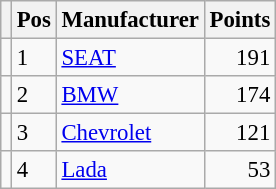<table class="wikitable" style="font-size: 95%;">
<tr>
<th></th>
<th>Pos</th>
<th>Manufacturer</th>
<th>Points</th>
</tr>
<tr>
<td align="left"></td>
<td>1</td>
<td> <a href='#'>SEAT</a></td>
<td align="right">191</td>
</tr>
<tr>
<td align="left"></td>
<td>2</td>
<td> <a href='#'>BMW</a></td>
<td align="right">174</td>
</tr>
<tr>
<td align="left"></td>
<td>3</td>
<td> <a href='#'>Chevrolet</a></td>
<td align="right">121</td>
</tr>
<tr>
<td align="left"></td>
<td>4</td>
<td> <a href='#'>Lada</a></td>
<td align="right">53</td>
</tr>
</table>
